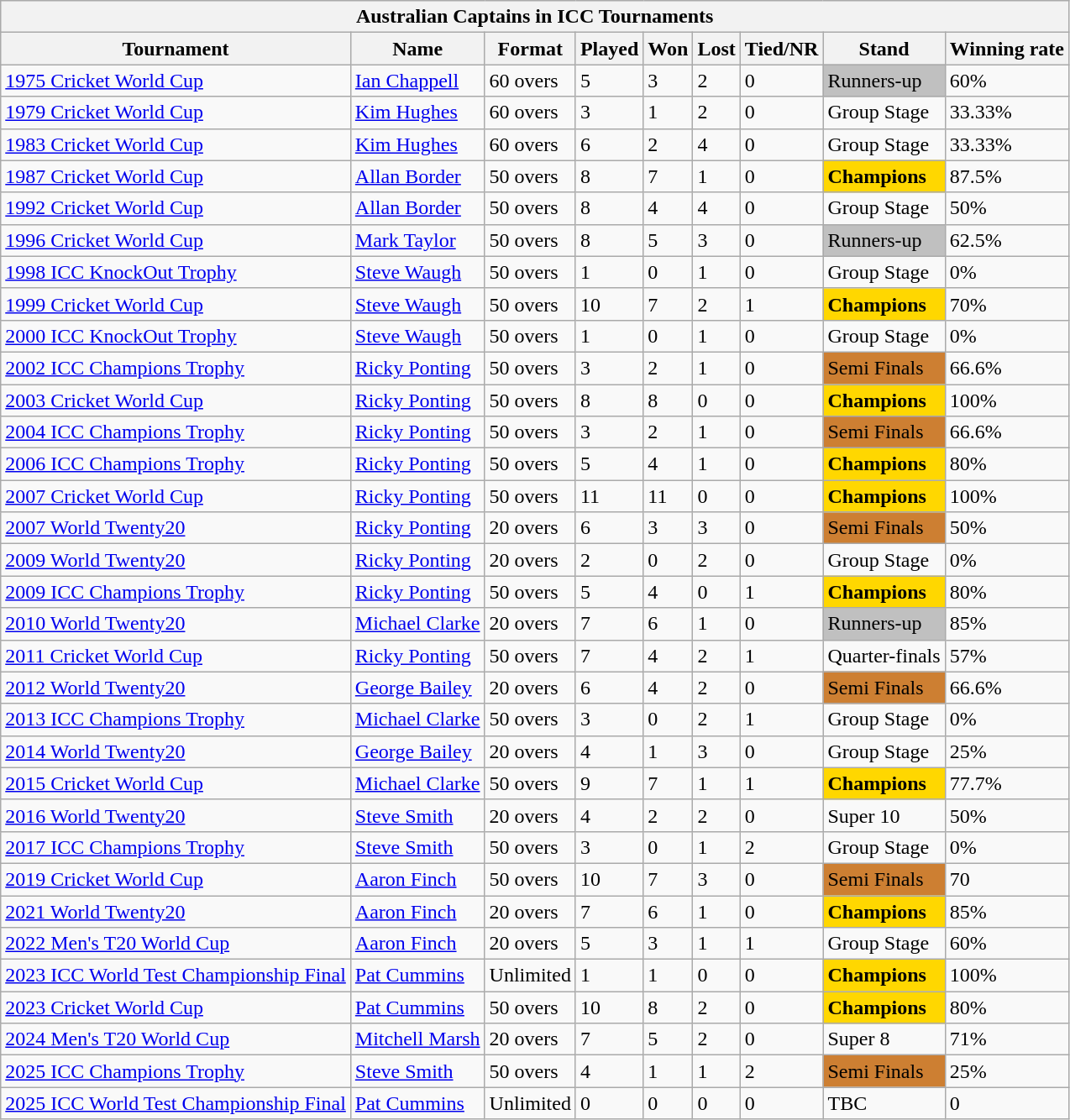<table class="wikitable sortable">
<tr style="background:#efefef;">
<th colspan="9">Australian Captains in ICC Tournaments</th>
</tr>
<tr style="background:#efefef;">
<th>Tournament</th>
<th>Name</th>
<th>Format</th>
<th>Played</th>
<th>Won</th>
<th>Lost</th>
<th>Tied/NR</th>
<th>Stand</th>
<th>Winning rate</th>
</tr>
<tr>
<td><a href='#'>1975 Cricket World Cup</a></td>
<td><a href='#'>Ian Chappell</a></td>
<td>60 overs</td>
<td>5</td>
<td>3</td>
<td>2</td>
<td>0</td>
<td style="background: silver;">Runners-up</td>
<td>60%</td>
</tr>
<tr>
<td><a href='#'>1979 Cricket World Cup</a></td>
<td><a href='#'>Kim Hughes</a></td>
<td>60 overs</td>
<td>3</td>
<td>1</td>
<td>2</td>
<td>0</td>
<td>Group Stage</td>
<td>33.33%</td>
</tr>
<tr>
<td><a href='#'>1983 Cricket World Cup</a></td>
<td><a href='#'>Kim Hughes</a></td>
<td>60 overs</td>
<td>6</td>
<td>2</td>
<td>4</td>
<td>0</td>
<td>Group Stage</td>
<td>33.33%</td>
</tr>
<tr>
<td><a href='#'>1987 Cricket World Cup</a></td>
<td><a href='#'>Allan Border</a></td>
<td>50 overs</td>
<td>8</td>
<td>7</td>
<td>1</td>
<td>0</td>
<td style="background: gold;"><strong>Champions</strong></td>
<td>87.5%</td>
</tr>
<tr>
<td><a href='#'>1992 Cricket World Cup</a></td>
<td><a href='#'>Allan Border</a></td>
<td>50 overs</td>
<td>8</td>
<td>4</td>
<td>4</td>
<td>0</td>
<td>Group Stage</td>
<td>50%</td>
</tr>
<tr>
<td><a href='#'>1996 Cricket World Cup</a></td>
<td><a href='#'>Mark Taylor</a></td>
<td>50 overs</td>
<td>8</td>
<td>5</td>
<td>3</td>
<td>0</td>
<td style="background: silver;">Runners-up</td>
<td>62.5%</td>
</tr>
<tr>
<td><a href='#'>1998 ICC KnockOut Trophy </a></td>
<td><a href='#'>Steve Waugh</a></td>
<td>50 overs</td>
<td>1</td>
<td>0</td>
<td>1</td>
<td>0</td>
<td>Group Stage</td>
<td>0%</td>
</tr>
<tr>
<td><a href='#'>1999 Cricket World Cup</a></td>
<td><a href='#'>Steve Waugh</a></td>
<td>50 overs</td>
<td>10</td>
<td>7</td>
<td>2</td>
<td>1</td>
<td style="background: gold;"><strong>Champions</strong></td>
<td>70%</td>
</tr>
<tr>
<td><a href='#'>2000 ICC KnockOut Trophy </a></td>
<td><a href='#'>Steve Waugh</a></td>
<td>50 overs</td>
<td>1</td>
<td>0</td>
<td>1</td>
<td>0</td>
<td>Group Stage</td>
<td>0%</td>
</tr>
<tr>
<td><a href='#'>2002 ICC Champions Trophy </a></td>
<td><a href='#'>Ricky Ponting</a></td>
<td>50 overs</td>
<td>3</td>
<td>2</td>
<td>1</td>
<td>0</td>
<td style="background: #CD7F32">Semi Finals</td>
<td>66.6%</td>
</tr>
<tr>
<td><a href='#'>2003 Cricket World Cup</a></td>
<td><a href='#'>Ricky Ponting</a></td>
<td>50 overs</td>
<td>8</td>
<td>8</td>
<td>0</td>
<td>0</td>
<td style="background: gold;"><strong>Champions</strong></td>
<td>100%</td>
</tr>
<tr>
<td><a href='#'>2004 ICC Champions Trophy </a></td>
<td><a href='#'>Ricky Ponting</a></td>
<td>50 overs</td>
<td>3</td>
<td>2</td>
<td>1</td>
<td>0</td>
<td style="background: #CD7F32">Semi Finals</td>
<td>66.6%</td>
</tr>
<tr>
<td><a href='#'>2006 ICC Champions Trophy </a></td>
<td><a href='#'>Ricky Ponting</a></td>
<td>50 overs</td>
<td>5</td>
<td>4</td>
<td>1</td>
<td>0</td>
<td style="background: gold;"><strong>Champions</strong></td>
<td>80%</td>
</tr>
<tr>
<td><a href='#'>2007 Cricket World Cup</a></td>
<td><a href='#'>Ricky Ponting</a></td>
<td>50 overs</td>
<td>11</td>
<td>11</td>
<td>0</td>
<td>0</td>
<td style="background: gold;"><strong>Champions</strong></td>
<td>100%</td>
</tr>
<tr>
<td><a href='#'>2007 World Twenty20 </a></td>
<td><a href='#'>Ricky Ponting</a></td>
<td>20 overs</td>
<td>6</td>
<td>3</td>
<td>3</td>
<td>0</td>
<td style="background: #CD7F32">Semi Finals</td>
<td>50%</td>
</tr>
<tr>
<td><a href='#'>2009 World Twenty20 </a></td>
<td><a href='#'>Ricky Ponting</a></td>
<td>20 overs</td>
<td>2</td>
<td>0</td>
<td>2</td>
<td>0</td>
<td>Group Stage</td>
<td>0%</td>
</tr>
<tr>
<td><a href='#'>2009 ICC Champions Trophy </a></td>
<td><a href='#'>Ricky Ponting</a></td>
<td>50 overs</td>
<td>5</td>
<td>4</td>
<td>0</td>
<td>1</td>
<td style="background: gold;"><strong>Champions</strong></td>
<td>80%</td>
</tr>
<tr>
<td><a href='#'>2010 World Twenty20 </a></td>
<td><a href='#'>Michael Clarke</a></td>
<td>20 overs</td>
<td>7</td>
<td>6</td>
<td>1</td>
<td>0</td>
<td style="background: silver;">Runners-up</td>
<td>85%</td>
</tr>
<tr>
<td><a href='#'>2011 Cricket World Cup</a></td>
<td><a href='#'>Ricky Ponting</a></td>
<td>50 overs</td>
<td>7</td>
<td>4</td>
<td>2</td>
<td>1</td>
<td>Quarter-finals</td>
<td>57%</td>
</tr>
<tr>
<td><a href='#'>2012 World Twenty20 </a></td>
<td><a href='#'>George Bailey</a></td>
<td>20 overs</td>
<td>6</td>
<td>4</td>
<td>2</td>
<td>0</td>
<td style="background: #CD7F32">Semi Finals</td>
<td>66.6%</td>
</tr>
<tr>
<td><a href='#'>2013 ICC Champions Trophy </a></td>
<td><a href='#'>Michael Clarke</a></td>
<td>50 overs</td>
<td>3</td>
<td>0</td>
<td>2</td>
<td>1</td>
<td>Group Stage</td>
<td>0%</td>
</tr>
<tr>
<td><a href='#'>2014 World Twenty20 </a></td>
<td><a href='#'>George Bailey</a></td>
<td>20 overs</td>
<td>4</td>
<td>1</td>
<td>3</td>
<td>0</td>
<td>Group Stage</td>
<td>25%</td>
</tr>
<tr>
<td><a href='#'>2015 Cricket World Cup</a></td>
<td><a href='#'>Michael Clarke</a></td>
<td>50 overs</td>
<td>9</td>
<td>7</td>
<td>1</td>
<td>1</td>
<td style="background: gold;"><strong>Champions</strong></td>
<td>77.7%</td>
</tr>
<tr>
<td><a href='#'>2016 World Twenty20 </a></td>
<td><a href='#'>Steve Smith</a></td>
<td>20 overs</td>
<td>4</td>
<td>2</td>
<td>2</td>
<td>0</td>
<td>Super 10</td>
<td>50%</td>
</tr>
<tr>
<td><a href='#'>2017 ICC Champions Trophy </a></td>
<td><a href='#'>Steve Smith</a></td>
<td>50 overs</td>
<td>3</td>
<td>0</td>
<td>1</td>
<td>2</td>
<td>Group Stage</td>
<td>0%</td>
</tr>
<tr>
<td><a href='#'>2019 Cricket World Cup</a></td>
<td><a href='#'>Aaron Finch</a></td>
<td>50 overs</td>
<td>10</td>
<td>7</td>
<td>3</td>
<td>0</td>
<td style="background: #CD7F32">Semi Finals</td>
<td>70</td>
</tr>
<tr>
<td><a href='#'>2021 World Twenty20 </a></td>
<td><a href='#'>Aaron Finch</a></td>
<td>20 overs</td>
<td>7</td>
<td>6</td>
<td>1</td>
<td>0</td>
<td style="background: gold;"><strong>Champions</strong></td>
<td>85%</td>
</tr>
<tr>
<td><a href='#'>2022 Men's T20 World Cup</a></td>
<td><a href='#'>Aaron Finch</a></td>
<td>20 overs</td>
<td>5</td>
<td>3</td>
<td>1</td>
<td>1</td>
<td>Group Stage</td>
<td>60%</td>
</tr>
<tr>
<td><a href='#'>2023 ICC World Test Championship Final</a></td>
<td><a href='#'>Pat Cummins</a></td>
<td>Unlimited</td>
<td>1</td>
<td>1</td>
<td>0</td>
<td>0</td>
<td style="background: gold;"><strong>Champions</strong></td>
<td>100%</td>
</tr>
<tr>
<td><a href='#'>2023 Cricket World Cup</a></td>
<td><a href='#'>Pat Cummins</a></td>
<td>50 overs</td>
<td>10</td>
<td>8</td>
<td>2</td>
<td>0</td>
<td style="background: gold;"><strong>Champions</strong></td>
<td>80%</td>
</tr>
<tr>
<td><a href='#'>2024 Men's T20 World Cup</a></td>
<td><a href='#'>Mitchell Marsh</a></td>
<td>20 overs</td>
<td>7</td>
<td>5</td>
<td>2</td>
<td>0</td>
<td>Super 8</td>
<td>71%</td>
</tr>
<tr>
<td><a href='#'>2025 ICC Champions Trophy </a></td>
<td><a href='#'>Steve Smith</a></td>
<td>50 overs</td>
<td>4</td>
<td>1</td>
<td>1</td>
<td>2</td>
<td style="background: #CD7F32">Semi Finals</td>
<td>25%</td>
</tr>
<tr>
<td><a href='#'>2025 ICC World Test Championship Final</a></td>
<td><a href='#'>Pat Cummins</a></td>
<td>Unlimited</td>
<td>0</td>
<td>0</td>
<td>0</td>
<td>0</td>
<td>TBC</td>
<td>0</td>
</tr>
</table>
